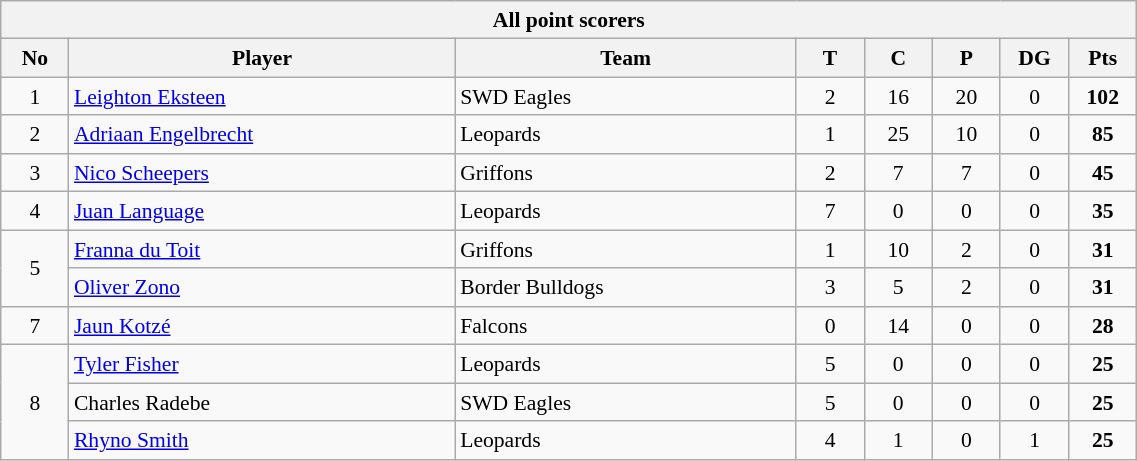<table class="wikitable collapsible sortable" style="text-align:center; line-height:130%; font-size:90%; width:60%;">
<tr>
<th colspan="100%">All point scorers</th>
</tr>
<tr>
<th style="width:6%;">No</th>
<th style="width:34%;">Player</th>
<th style="width:30%;">Team</th>
<th style="width:6%;">T</th>
<th style="width:6%;">C</th>
<th style="width:6%;">P</th>
<th style="width:6%;">DG</th>
<th style="width:6%;">Pts<br></th>
</tr>
<tr>
<td>1</td>
<td align=left><a href='#'>Leighton Eksteen</a></td>
<td align=left>SWD Eagles</td>
<td>2</td>
<td>16</td>
<td>20</td>
<td>0</td>
<td><strong>102</strong></td>
</tr>
<tr>
<td>2</td>
<td align=left><a href='#'>Adriaan Engelbrecht</a></td>
<td align=left>Leopards</td>
<td>1</td>
<td>25</td>
<td>10</td>
<td>0</td>
<td><strong>85</strong></td>
</tr>
<tr>
<td>3</td>
<td align=left><a href='#'>Nico Scheepers</a></td>
<td align=left>Griffons</td>
<td>2</td>
<td>7</td>
<td>7</td>
<td>0</td>
<td><strong>45</strong></td>
</tr>
<tr>
<td>4</td>
<td align=left><a href='#'>Juan Language</a></td>
<td align=left>Leopards</td>
<td>7</td>
<td>0</td>
<td>0</td>
<td>0</td>
<td><strong>35</strong></td>
</tr>
<tr>
<td rowspan=2>5</td>
<td align=left><a href='#'>Franna du Toit</a></td>
<td align=left>Griffons</td>
<td>1</td>
<td>10</td>
<td>2</td>
<td>0</td>
<td><strong>31</strong></td>
</tr>
<tr>
<td align=left><a href='#'>Oliver Zono</a></td>
<td align=left>Border Bulldogs</td>
<td>3</td>
<td>5</td>
<td>2</td>
<td>0</td>
<td><strong>31</strong></td>
</tr>
<tr>
<td>7</td>
<td align=left><a href='#'>Jaun Kotzé</a></td>
<td align=left>Falcons</td>
<td>0</td>
<td>14</td>
<td>0</td>
<td>0</td>
<td><strong>28</strong></td>
</tr>
<tr>
<td rowspan=3>8</td>
<td align=left><a href='#'>Tyler Fisher</a></td>
<td align=left>Leopards</td>
<td>5</td>
<td>0</td>
<td>0</td>
<td>0</td>
<td><strong>25</strong></td>
</tr>
<tr>
<td align=left>Charles Radebe</td>
<td align=left>SWD Eagles</td>
<td>5</td>
<td>0</td>
<td>0</td>
<td>0</td>
<td><strong>25</strong></td>
</tr>
<tr>
<td align=left><a href='#'>Rhyno Smith</a></td>
<td align=left>Leopards</td>
<td>4</td>
<td>1</td>
<td>0</td>
<td>1</td>
<td><strong>25</strong></td>
</tr>
</table>
